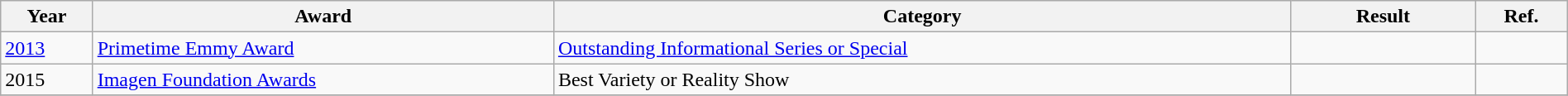<table class="wikitable plainrowheaders" width=100%>
<tr>
<th scope="col" width="5%">Year</th>
<th scope="col" width="25%">Award</th>
<th scope="col" width="40%">Category</th>
<th scope="col" width="10%">Result</th>
<th scope="col" width="5%">Ref.</th>
</tr>
<tr>
<td><a href='#'>2013</a></td>
<td><a href='#'>Primetime Emmy Award</a></td>
<td><a href='#'>Outstanding Informational Series or Special</a></td>
<td></td>
<td></td>
</tr>
<tr>
<td>2015</td>
<td><a href='#'>Imagen Foundation Awards</a></td>
<td>Best Variety or Reality Show</td>
<td></td>
<td></td>
</tr>
<tr>
</tr>
</table>
